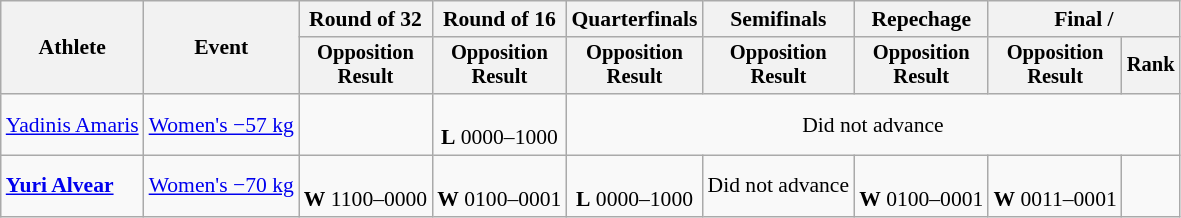<table class="wikitable" style="font-size:90%">
<tr>
<th rowspan="2">Athlete</th>
<th rowspan="2">Event</th>
<th>Round of 32</th>
<th>Round of 16</th>
<th>Quarterfinals</th>
<th>Semifinals</th>
<th>Repechage</th>
<th colspan=2>Final / </th>
</tr>
<tr style="font-size:95%">
<th>Opposition<br>Result</th>
<th>Opposition<br>Result</th>
<th>Opposition<br>Result</th>
<th>Opposition<br>Result</th>
<th>Opposition<br>Result</th>
<th>Opposition<br>Result</th>
<th>Rank</th>
</tr>
<tr align=center>
<td align=left><a href='#'>Yadinis Amaris</a></td>
<td align=left><a href='#'>Women's −57 kg</a></td>
<td></td>
<td><br><strong>L</strong> 0000–1000</td>
<td colspan=5>Did not advance</td>
</tr>
<tr align=center>
<td align=left><strong><a href='#'>Yuri Alvear</a></strong></td>
<td align=left><a href='#'>Women's −70 kg</a></td>
<td><br><strong>W</strong> 1100–0000</td>
<td><br><strong>W</strong> 0100–0001</td>
<td><br><strong>L</strong> 0000–1000</td>
<td>Did not advance</td>
<td><br> <strong>W</strong> 0100–0001</td>
<td><br> <strong>W</strong> 0011–0001</td>
<td></td>
</tr>
</table>
